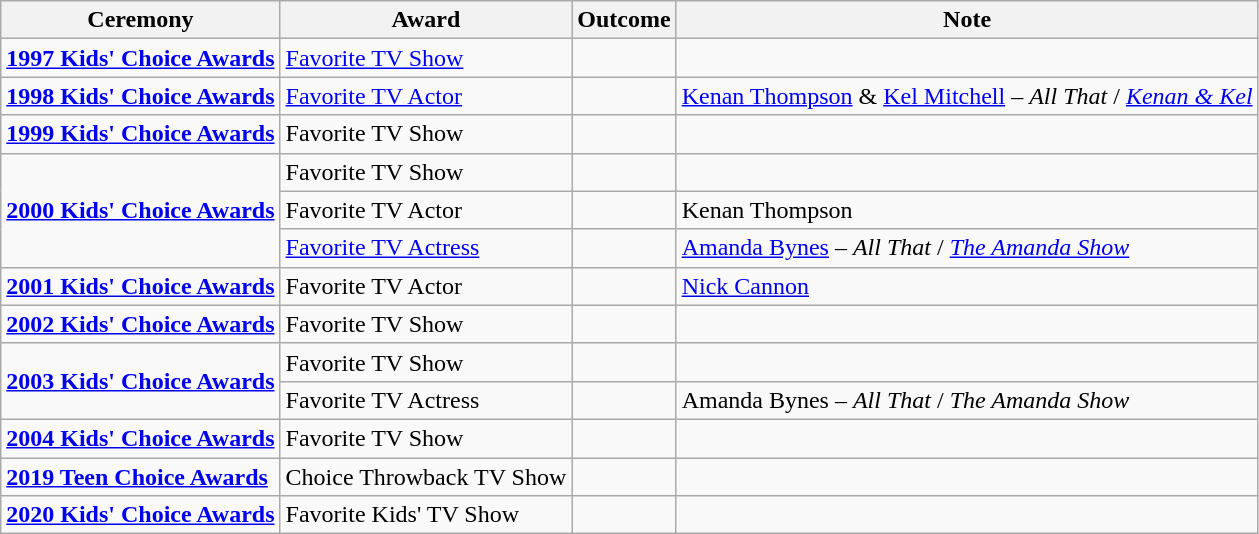<table class="wikitable">
<tr>
<th>Ceremony</th>
<th>Award</th>
<th>Outcome</th>
<th>Note</th>
</tr>
<tr>
<td><strong><a href='#'>1997 Kids' Choice Awards</a></strong></td>
<td><a href='#'>Favorite TV Show</a></td>
<td></td>
<td></td>
</tr>
<tr>
<td><strong><a href='#'>1998 Kids' Choice Awards</a></strong></td>
<td><a href='#'>Favorite TV Actor</a></td>
<td></td>
<td><a href='#'>Kenan Thompson</a> & <a href='#'>Kel Mitchell</a> – <em>All That</em> / <em><a href='#'>Kenan & Kel</a></em></td>
</tr>
<tr>
<td><strong><a href='#'>1999 Kids' Choice Awards</a></strong></td>
<td>Favorite TV Show</td>
<td></td>
<td></td>
</tr>
<tr>
<td rowspan="3"><strong><a href='#'>2000 Kids' Choice Awards</a></strong></td>
<td>Favorite TV Show</td>
<td></td>
<td></td>
</tr>
<tr>
<td>Favorite TV Actor</td>
<td></td>
<td>Kenan Thompson</td>
</tr>
<tr>
<td><a href='#'>Favorite TV Actress</a></td>
<td></td>
<td><a href='#'>Amanda Bynes</a> – <em>All That</em> / <em><a href='#'>The Amanda Show</a></em></td>
</tr>
<tr>
<td><strong><a href='#'>2001 Kids' Choice Awards</a></strong></td>
<td>Favorite TV Actor</td>
<td></td>
<td><a href='#'>Nick Cannon</a></td>
</tr>
<tr>
<td><strong><a href='#'>2002 Kids' Choice Awards</a></strong></td>
<td>Favorite TV Show</td>
<td></td>
<td></td>
</tr>
<tr>
<td rowspan="2"><strong><a href='#'>2003 Kids' Choice Awards</a></strong></td>
<td>Favorite TV Show</td>
<td></td>
<td></td>
</tr>
<tr>
<td>Favorite TV Actress</td>
<td></td>
<td>Amanda Bynes – <em>All That</em> / <em>The Amanda Show</em></td>
</tr>
<tr>
<td><strong><a href='#'>2004 Kids' Choice Awards</a></strong></td>
<td>Favorite TV Show</td>
<td></td>
<td></td>
</tr>
<tr>
<td><strong><a href='#'>2019 Teen Choice Awards</a></strong></td>
<td>Choice Throwback TV Show</td>
<td></td>
<td></td>
</tr>
<tr>
<td><strong><a href='#'>2020 Kids' Choice Awards</a></strong></td>
<td>Favorite Kids' TV Show</td>
<td></td>
<td></td>
</tr>
</table>
